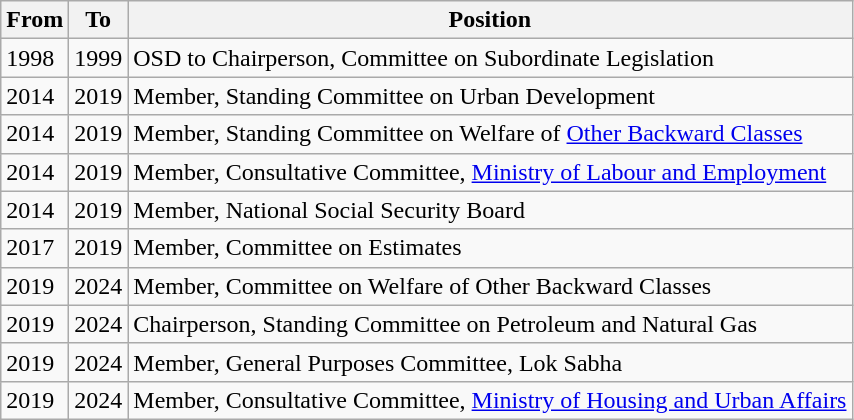<table class="wikitable sortable mw-collapsible mw-collapsed">
<tr>
<th>From</th>
<th>To</th>
<th>Position</th>
</tr>
<tr>
<td>1998</td>
<td>1999</td>
<td>OSD to Chairperson, Committee on Subordinate Legislation</td>
</tr>
<tr>
<td>2014</td>
<td>2019</td>
<td>Member, Standing Committee on Urban Development</td>
</tr>
<tr>
<td>2014</td>
<td>2019</td>
<td>Member, Standing Committee on Welfare of <a href='#'>Other Backward Classes</a></td>
</tr>
<tr>
<td>2014</td>
<td>2019</td>
<td>Member, Consultative Committee, <a href='#'>Ministry of Labour and Employment</a></td>
</tr>
<tr>
<td>2014</td>
<td>2019</td>
<td>Member, National Social Security Board</td>
</tr>
<tr>
<td>2017</td>
<td>2019</td>
<td>Member, Committee on Estimates</td>
</tr>
<tr>
<td>2019</td>
<td>2024</td>
<td>Member, Committee on Welfare of Other Backward Classes</td>
</tr>
<tr>
<td>2019</td>
<td>2024</td>
<td>Chairperson, Standing Committee on Petroleum and Natural Gas</td>
</tr>
<tr>
<td>2019</td>
<td>2024</td>
<td>Member, General Purposes Committee, Lok Sabha</td>
</tr>
<tr>
<td>2019</td>
<td>2024</td>
<td>Member, Consultative Committee, <a href='#'>Ministry of Housing and Urban Affairs</a></td>
</tr>
</table>
